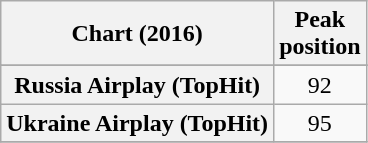<table class="wikitable sortable plainrowheaders" style="text-align:center;">
<tr>
<th scope="col">Chart (2016)</th>
<th scope="col">Peak<br>position</th>
</tr>
<tr>
</tr>
<tr>
<th scope="row">Russia Airplay (TopHit)</th>
<td>92</td>
</tr>
<tr>
<th scope="row">Ukraine Airplay (TopHit)</th>
<td>95</td>
</tr>
<tr>
</tr>
</table>
